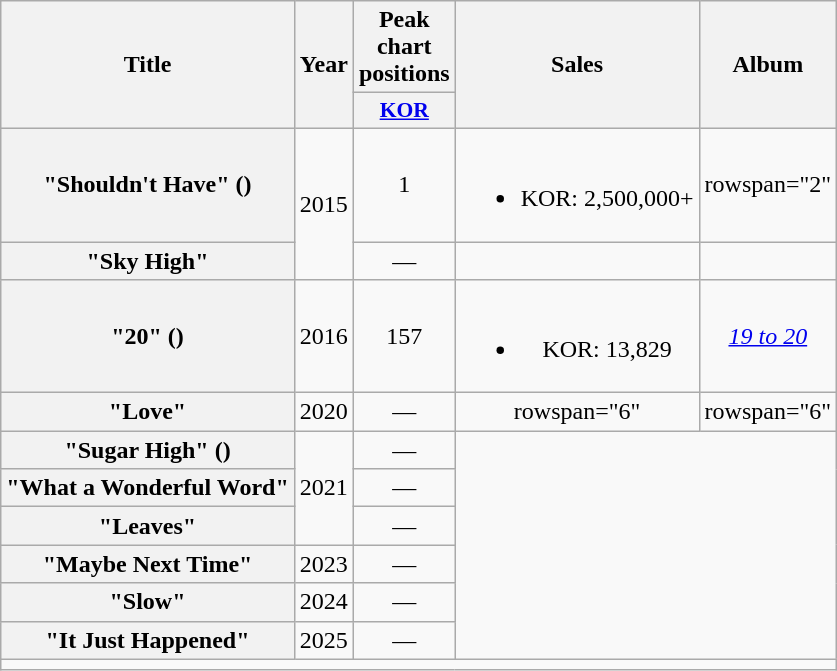<table class="wikitable plainrowheaders" style="text-align:center">
<tr>
<th scope="col"  rowspan="2">Title</th>
<th scope="col"  rowspan="2">Year</th>
<th scope="col">Peak chart positions</th>
<th scope="col"  rowspan="2">Sales<br></th>
<th scope="col"  rowspan="2">Album</th>
</tr>
<tr>
<th scope="col" style="width:3em;font-size:90%"><a href='#'>KOR</a><br></th>
</tr>
<tr>
<th scope="row">"Shouldn't Have" ()<br></th>
<td rowspan="2">2015</td>
<td>1</td>
<td><br><ul><li>KOR: 2,500,000+</li></ul></td>
<td>rowspan="2" </td>
</tr>
<tr>
<th scope="row">"Sky High"<br></th>
<td>—</td>
<td></td>
</tr>
<tr>
<th scope="row">"20" ()<br></th>
<td>2016</td>
<td>157</td>
<td><br><ul><li>KOR: 13,829</li></ul></td>
<td><em><a href='#'>19 to 20</a></em></td>
</tr>
<tr>
<th scope="row">"Love" </th>
<td>2020</td>
<td>—</td>
<td>rowspan="6" </td>
<td>rowspan="6" </td>
</tr>
<tr>
<th scope="row">"Sugar High" () </th>
<td rowspan="3">2021</td>
<td>—</td>
</tr>
<tr>
<th scope="row">"What a Wonderful Word" </th>
<td>—</td>
</tr>
<tr>
<th scope="row">"Leaves" </th>
<td>—</td>
</tr>
<tr>
<th scope="row">"Maybe Next Time" </th>
<td>2023</td>
<td>—</td>
</tr>
<tr>
<th scope="row">"Slow" </th>
<td>2024</td>
<td>—</td>
</tr>
<tr>
<th scope="row">"It Just Happened" </th>
<td>2025</td>
<td>—</td>
</tr>
<tr>
<td colspan="5"></td>
</tr>
</table>
